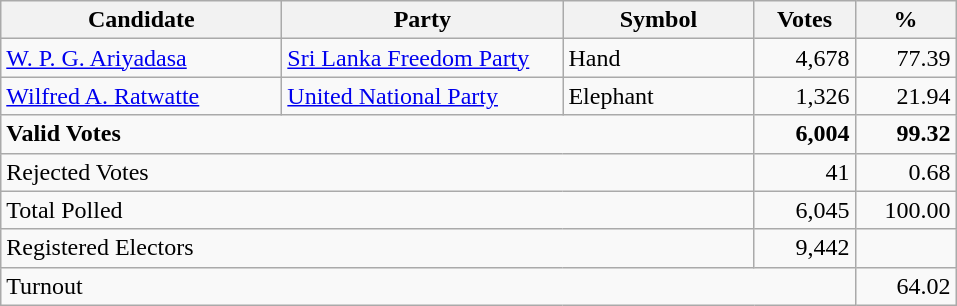<table class="wikitable" border="1" style="text-align:right;">
<tr>
<th align=left width="180">Candidate</th>
<th align=left width="180">Party</th>
<th align=left width="120">Symbol</th>
<th align=left width="60">Votes</th>
<th align=left width="60">%</th>
</tr>
<tr>
<td align=left><a href='#'>W. P. G. Ariyadasa</a></td>
<td align=left><a href='#'>Sri Lanka Freedom Party</a></td>
<td align=left>Hand</td>
<td align=right>4,678</td>
<td align=right>77.39</td>
</tr>
<tr>
<td align=left><a href='#'>Wilfred A. Ratwatte</a></td>
<td align=left><a href='#'>United National Party</a></td>
<td align=left>Elephant</td>
<td align=right>1,326</td>
<td align=right>21.94</td>
</tr>
<tr>
<td align=left colspan=3><strong>Valid Votes</strong></td>
<td align=right><strong>6,004</strong></td>
<td align=right><strong>99.32</strong></td>
</tr>
<tr>
<td align=left colspan=3>Rejected Votes</td>
<td align=right>41</td>
<td align=right>0.68</td>
</tr>
<tr>
<td align=left colspan=3>Total Polled</td>
<td align=right>6,045</td>
<td align=right>100.00</td>
</tr>
<tr>
<td align=left colspan=3>Registered Electors</td>
<td align=right>9,442</td>
<td></td>
</tr>
<tr>
<td align=left colspan=4>Turnout</td>
<td align=right>64.02</td>
</tr>
</table>
